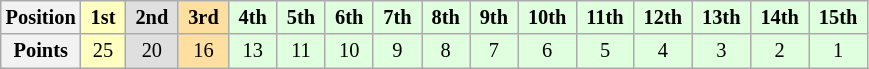<table class="wikitable" style="font-size:85%; text-align:center">
<tr>
<th>Position</th>
<td style="background:#FFFFBF"> <strong>1st</strong> </td>
<td style="background:#DFDFDF"> <strong>2nd</strong> </td>
<td style="background:#FFDF9F"> <strong>3rd</strong> </td>
<td style="background:#DFFFDF"> <strong>4th</strong> </td>
<td style="background:#DFFFDF"> <strong>5th</strong> </td>
<td style="background:#DFFFDF"> <strong>6th</strong> </td>
<td style="background:#DFFFDF"> <strong>7th</strong> </td>
<td style="background:#DFFFDF"> <strong>8th</strong> </td>
<td style="background:#DFFFDF"> <strong>9th</strong> </td>
<td style="background:#DFFFDF"> <strong>10th</strong> </td>
<td style="background:#DFFFDF"> <strong>11th</strong> </td>
<td style="background:#DFFFDF"> <strong>12th</strong> </td>
<td style="background:#DFFFDF"> <strong>13th</strong> </td>
<td style="background:#DFFFDF"> <strong>14th</strong> </td>
<td style="background:#DFFFDF"> <strong>15th</strong> </td>
</tr>
<tr>
<th>Points</th>
<td style="background:#FFFFBF">25</td>
<td style="background:#DFDFDF">20</td>
<td style="background:#FFDF9F">16</td>
<td style="background:#DFFFDF">13</td>
<td style="background:#DFFFDF">11</td>
<td style="background:#DFFFDF">10</td>
<td style="background:#DFFFDF">9</td>
<td style="background:#DFFFDF">8</td>
<td style="background:#DFFFDF">7</td>
<td style="background:#DFFFDF">6</td>
<td style="background:#DFFFDF">5</td>
<td style="background:#DFFFDF">4</td>
<td style="background:#DFFFDF">3</td>
<td style="background:#DFFFDF">2</td>
<td style="background:#DFFFDF">1</td>
</tr>
</table>
